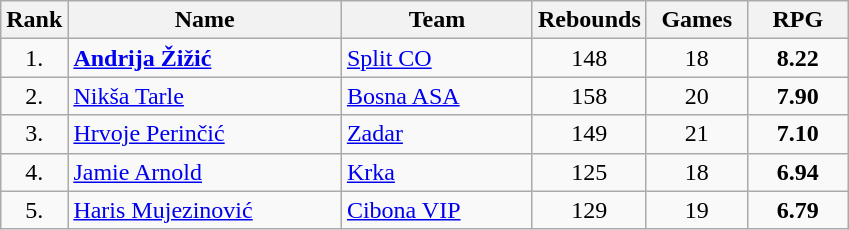<table class="wikitable" style="text-align: center;">
<tr>
<th>Rank</th>
<th width="175">Name</th>
<th width="120">Team</th>
<th width="60">Rebounds</th>
<th width="60">Games</th>
<th width="60">RPG</th>
</tr>
<tr>
<td>1.</td>
<td align="left"> <strong><a href='#'>Andrija Žižić</a></strong></td>
<td align="left"> <a href='#'>Split CO</a></td>
<td>148</td>
<td>18</td>
<td><strong>8.22</strong></td>
</tr>
<tr>
<td>2.</td>
<td align="left"> <a href='#'>Nikša Tarle</a></td>
<td align="left"> <a href='#'>Bosna ASA</a></td>
<td>158</td>
<td>20</td>
<td><strong>7.90</strong></td>
</tr>
<tr>
<td>3.</td>
<td align="left"> <a href='#'>Hrvoje Perinčić</a></td>
<td align="left"> <a href='#'>Zadar</a></td>
<td>149</td>
<td>21</td>
<td><strong>7.10</strong></td>
</tr>
<tr>
<td>4.</td>
<td align="left"> <a href='#'>Jamie Arnold</a></td>
<td align="left"> <a href='#'>Krka</a></td>
<td>125</td>
<td>18</td>
<td><strong>6.94</strong></td>
</tr>
<tr>
<td>5.</td>
<td align="left"> <a href='#'>Haris Mujezinović</a></td>
<td align="left"> <a href='#'>Cibona VIP</a></td>
<td>129</td>
<td>19</td>
<td><strong>6.79</strong></td>
</tr>
</table>
